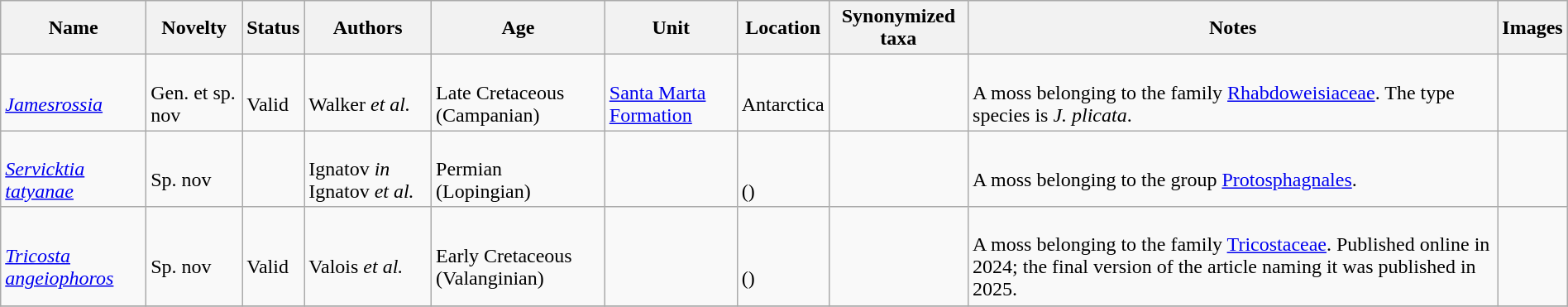<table class="wikitable sortable" align="center" width="100%">
<tr>
<th>Name</th>
<th>Novelty</th>
<th>Status</th>
<th>Authors</th>
<th>Age</th>
<th>Unit</th>
<th>Location</th>
<th>Synonymized taxa</th>
<th>Notes</th>
<th>Images</th>
</tr>
<tr>
<td><br><em><a href='#'>Jamesrossia</a></em></td>
<td><br>Gen. et sp. nov</td>
<td><br>Valid</td>
<td><br>Walker <em>et al.</em></td>
<td><br>Late Cretaceous (Campanian)</td>
<td><br><a href='#'>Santa Marta Formation</a></td>
<td><br>Antarctica</td>
<td></td>
<td><br>A moss belonging to the family <a href='#'>Rhabdoweisiaceae</a>. The type species is <em>J. plicata</em>.</td>
<td></td>
</tr>
<tr>
<td><br><em><a href='#'>Servicktia tatyanae</a></em></td>
<td><br>Sp. nov</td>
<td></td>
<td><br>Ignatov <em>in</em> Ignatov <em>et al.</em></td>
<td><br>Permian (Lopingian)</td>
<td></td>
<td><br><br>()</td>
<td></td>
<td><br>A moss belonging to the group <a href='#'>Protosphagnales</a>.</td>
<td></td>
</tr>
<tr>
<td><br><em><a href='#'>Tricosta angeiophoros</a></em></td>
<td><br>Sp. nov</td>
<td><br>Valid</td>
<td><br>Valois <em>et al.</em></td>
<td><br>Early Cretaceous (Valanginian)</td>
<td></td>
<td><br><br>()</td>
<td></td>
<td><br>A moss belonging to the family <a href='#'>Tricostaceae</a>. Published online in 2024; the final version of the article naming it was published in 2025.</td>
<td></td>
</tr>
<tr>
</tr>
</table>
